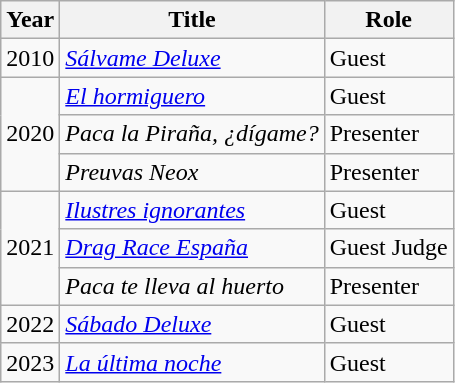<table class="wikitable sortable">
<tr>
<th>Year</th>
<th>Title</th>
<th>Role</th>
</tr>
<tr>
<td>2010</td>
<td><em><a href='#'>Sálvame Deluxe</a></em></td>
<td>Guest</td>
</tr>
<tr>
<td rowspan="3">2020</td>
<td><em><a href='#'>El hormiguero</a></em></td>
<td>Guest</td>
</tr>
<tr>
<td><em>Paca la Piraña, ¿dígame?</em></td>
<td>Presenter</td>
</tr>
<tr>
<td><em>Preuvas Neox</em></td>
<td>Presenter</td>
</tr>
<tr>
<td rowspan="3">2021</td>
<td><em><a href='#'>Ilustres ignorantes</a></em></td>
<td>Guest</td>
</tr>
<tr>
<td><em><a href='#'>Drag Race España</a></em></td>
<td>Guest Judge</td>
</tr>
<tr>
<td><em>Paca te lleva al huerto</em></td>
<td>Presenter</td>
</tr>
<tr>
<td>2022</td>
<td><em><a href='#'>Sábado Deluxe</a></em></td>
<td>Guest</td>
</tr>
<tr>
<td>2023</td>
<td><em><a href='#'>La última noche</a></em></td>
<td>Guest</td>
</tr>
</table>
